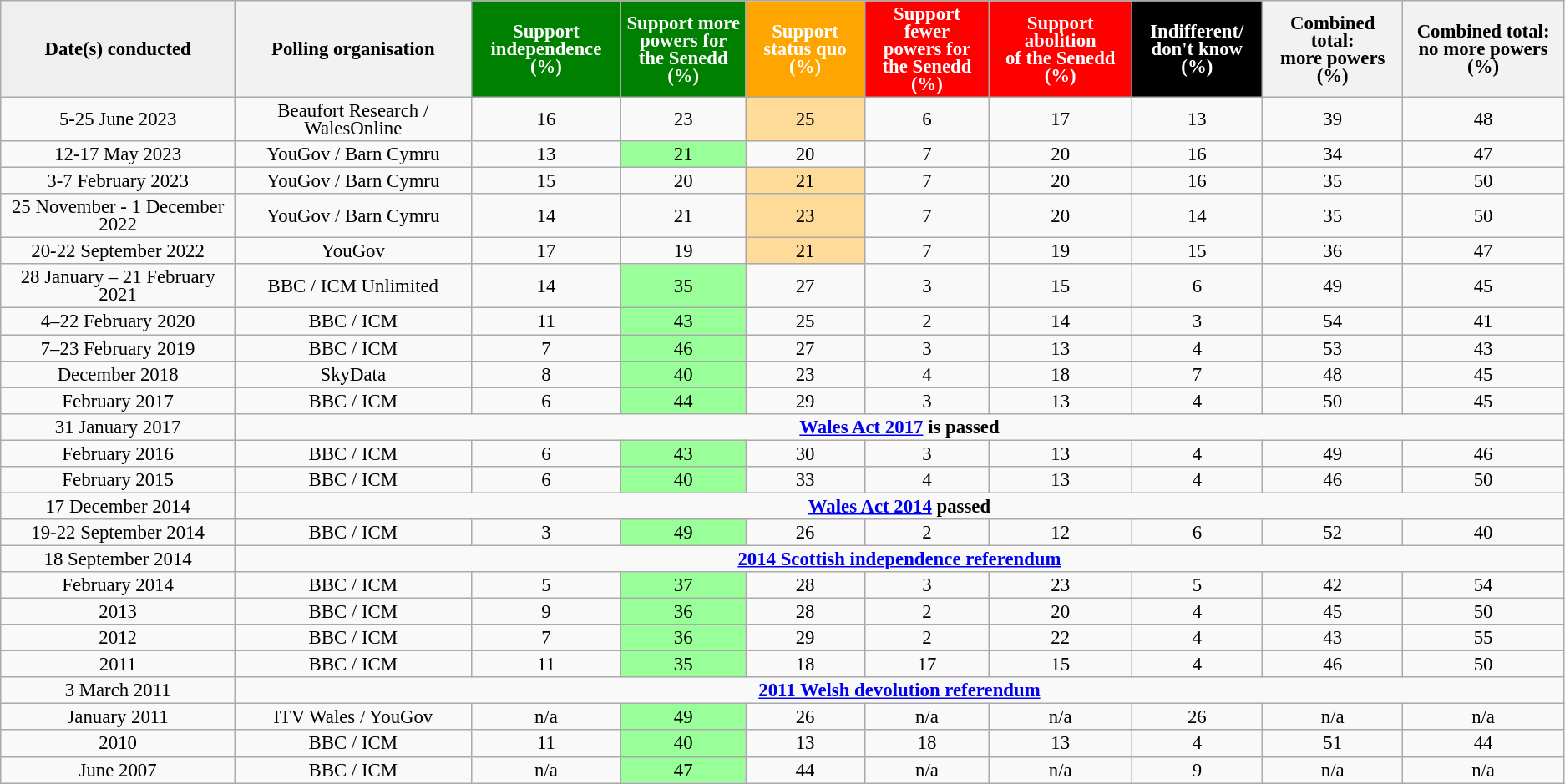<table class="wikitable sortable" style="text-align:center;font-size:95%;line-height:14px;">
<tr>
<th style="background:#efefef;">Date(s) conducted</th>
<th>Polling organisation</th>
<th style="background:green; color:white;">Support<br>independence (%)</th>
<th style="background:green; color:white;">Support more<br>powers for<br>the Senedd (%)</th>
<th style="background:orange; color:white;">Support<br>status quo (%)</th>
<th style="background:red; color:white;">Support fewer<br>powers for<br>the Senedd (%)</th>
<th style="background:red; color:white;">Support abolition<br>of the Senedd (%)</th>
<th style="background:black; color:white;">Indifferent/<br>don't know (%)</th>
<th>Combined total:<br>more powers (%)</th>
<th>Combined total:<br>no more powers (%)</th>
</tr>
<tr>
<td>5-25 June 2023</td>
<td>Beaufort Research / WalesOnline</td>
<td>16</td>
<td>23</td>
<td style="background: rgb(255, 219, 153);">25</td>
<td>6</td>
<td>17</td>
<td>13</td>
<td>39</td>
<td>48</td>
</tr>
<tr>
<td>12-17 May 2023</td>
<td>YouGov / Barn Cymru</td>
<td>13</td>
<td style="background: rgb(153, 255, 153);">21</td>
<td>20</td>
<td>7</td>
<td>20</td>
<td>16</td>
<td>34</td>
<td>47</td>
</tr>
<tr>
<td>3-7 February 2023</td>
<td>YouGov / Barn Cymru</td>
<td>15</td>
<td>20</td>
<td style="background: rgb(255, 219, 153);">21</td>
<td>7</td>
<td>20</td>
<td>16</td>
<td>35</td>
<td>50</td>
</tr>
<tr>
<td>25 November - 1 December 2022</td>
<td>YouGov / Barn Cymru</td>
<td>14</td>
<td>21</td>
<td style="background: rgb(255, 219, 153);">23</td>
<td>7</td>
<td>20</td>
<td>14</td>
<td>35</td>
<td>50</td>
</tr>
<tr>
<td>20-22 September 2022</td>
<td>YouGov</td>
<td>17</td>
<td>19</td>
<td style="background: rgb(255, 219, 153);">21</td>
<td>7</td>
<td>19</td>
<td>15</td>
<td>36</td>
<td>47</td>
</tr>
<tr>
<td>28 January – 21 February 2021</td>
<td>BBC / ICM Unlimited</td>
<td>14</td>
<td style="background: rgb(153, 255, 153);">35</td>
<td>27</td>
<td>3</td>
<td>15</td>
<td>6</td>
<td>49</td>
<td>45</td>
</tr>
<tr>
<td>4–22 February 2020</td>
<td>BBC / ICM</td>
<td>11</td>
<td style="background: rgb(153, 255, 153);">43</td>
<td>25</td>
<td>2</td>
<td>14</td>
<td>3</td>
<td>54</td>
<td>41</td>
</tr>
<tr>
<td>7–23 February 2019</td>
<td>BBC / ICM</td>
<td>7</td>
<td style="background: rgb(153, 255, 153);">46</td>
<td>27</td>
<td>3</td>
<td>13</td>
<td>4</td>
<td>53</td>
<td>43</td>
</tr>
<tr>
<td>December 2018</td>
<td>SkyData</td>
<td>8</td>
<td style="background: rgb(153, 255, 153);">40</td>
<td>23</td>
<td>4</td>
<td>18</td>
<td>7</td>
<td>48</td>
<td>45</td>
</tr>
<tr>
<td>February 2017</td>
<td>BBC / ICM</td>
<td>6</td>
<td style="background: rgb(153, 255, 153);">44</td>
<td>29</td>
<td>3</td>
<td>13</td>
<td>4</td>
<td>50</td>
<td>45</td>
</tr>
<tr>
<td>31 January 2017</td>
<td colspan="9"><strong><a href='#'>Wales Act 2017</a> is passed</strong></td>
</tr>
<tr>
<td>February 2016</td>
<td>BBC / ICM</td>
<td>6</td>
<td style="background: rgb(153, 255, 153);">43</td>
<td>30</td>
<td>3</td>
<td>13</td>
<td>4</td>
<td>49</td>
<td>46</td>
</tr>
<tr>
<td>February 2015</td>
<td>BBC / ICM</td>
<td>6</td>
<td style="background: rgb(153, 255, 153);">40</td>
<td>33</td>
<td>4</td>
<td>13</td>
<td>4</td>
<td>46</td>
<td>50</td>
</tr>
<tr>
<td>17 December 2014</td>
<td colspan="9"><strong><a href='#'>Wales Act 2014</a> passed</strong></td>
</tr>
<tr>
<td>19-22 September 2014</td>
<td>BBC / ICM</td>
<td>3</td>
<td style="background: rgb(153, 255, 153);">49</td>
<td>26</td>
<td>2</td>
<td>12</td>
<td>6</td>
<td>52</td>
<td>40</td>
</tr>
<tr>
<td>18 September 2014</td>
<td colspan="9"><strong><a href='#'>2014 Scottish independence referendum</a></strong></td>
</tr>
<tr>
<td>February 2014</td>
<td>BBC / ICM</td>
<td>5</td>
<td style="background: rgb(153, 255, 153);">37</td>
<td>28</td>
<td>3</td>
<td>23</td>
<td>5</td>
<td>42</td>
<td>54</td>
</tr>
<tr>
<td>2013</td>
<td>BBC / ICM</td>
<td>9</td>
<td style="background: rgb(153, 255, 153);">36</td>
<td>28</td>
<td>2</td>
<td>20</td>
<td>4</td>
<td>45</td>
<td>50</td>
</tr>
<tr>
<td>2012</td>
<td>BBC / ICM</td>
<td>7</td>
<td style="background: rgb(153, 255, 153);">36</td>
<td>29</td>
<td>2</td>
<td>22</td>
<td>4</td>
<td>43</td>
<td>55</td>
</tr>
<tr>
<td>2011</td>
<td>BBC / ICM</td>
<td>11</td>
<td style="background: rgb(153, 255, 153);">35</td>
<td>18</td>
<td>17</td>
<td>15</td>
<td>4</td>
<td>46</td>
<td>50</td>
</tr>
<tr>
<td>3 March 2011</td>
<td colspan="9"><strong><a href='#'>2011 Welsh devolution referendum</a></strong></td>
</tr>
<tr>
<td>January 2011</td>
<td>ITV Wales / YouGov</td>
<td>n/a</td>
<td style="background: rgb(153, 255, 153);">49</td>
<td>26</td>
<td>n/a</td>
<td>n/a</td>
<td>26</td>
<td>n/a</td>
<td>n/a</td>
</tr>
<tr>
<td>2010</td>
<td>BBC / ICM</td>
<td>11</td>
<td style="background: rgb(153, 255, 153);">40</td>
<td>13</td>
<td>18</td>
<td>13</td>
<td>4</td>
<td>51</td>
<td>44</td>
</tr>
<tr>
<td>June 2007</td>
<td>BBC / ICM</td>
<td>n/a</td>
<td style="background: rgb(153, 255, 153);">47</td>
<td>44</td>
<td>n/a</td>
<td>n/a</td>
<td>9</td>
<td>n/a</td>
<td>n/a</td>
</tr>
</table>
